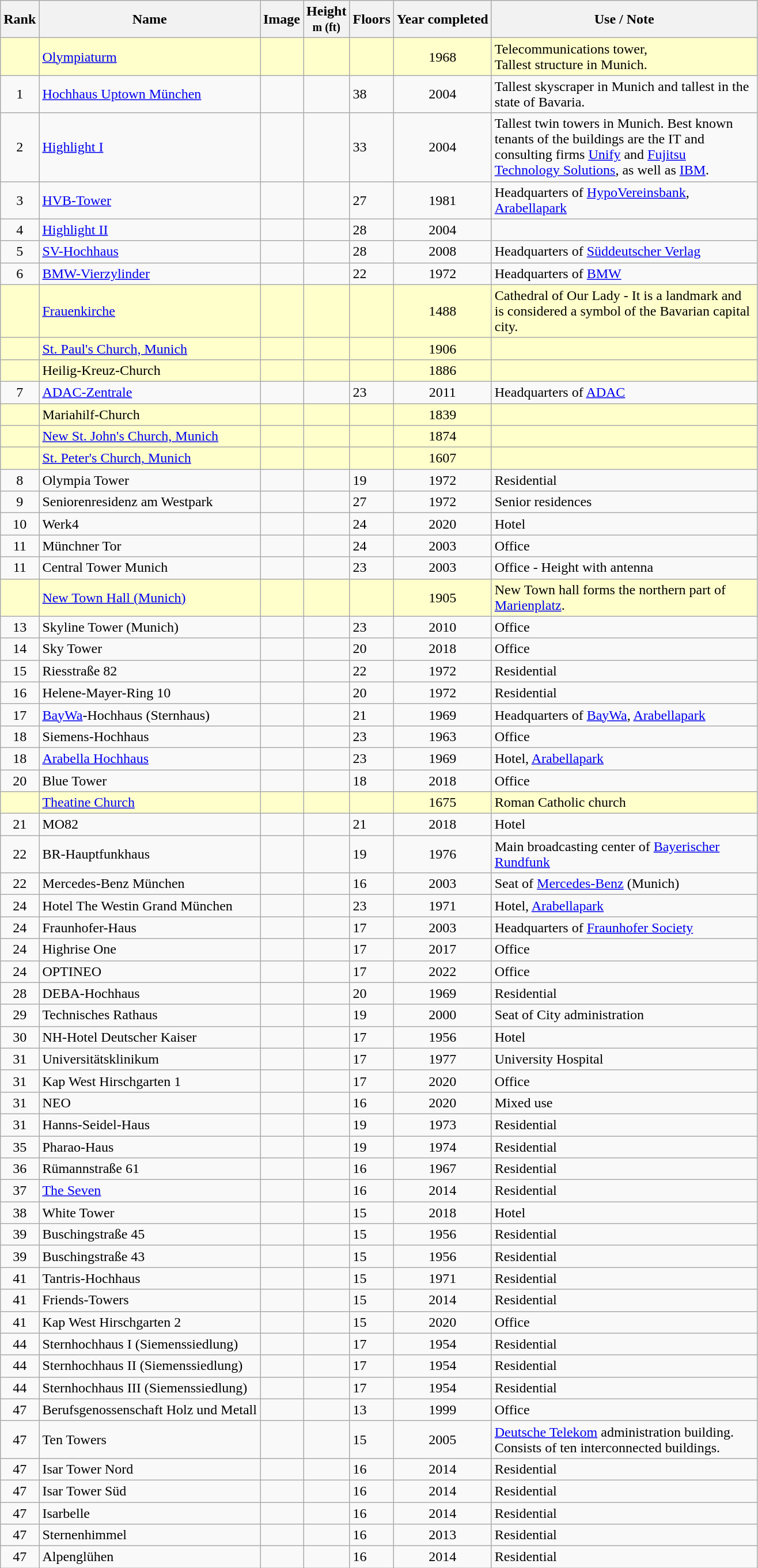<table class="wikitable sortable">
<tr>
<th>Rank</th>
<th>Name</th>
<th class=unsortable>Image</th>
<th>Height<br><small>m (ft)</small></th>
<th>Floors</th>
<th>Year completed</th>
<th class=unsortable width=300>Use / Note</th>
</tr>
<tr style="background: #ffffcc">
<td align="center"></td>
<td><a href='#'>Olympiaturm</a></td>
<td></td>
<td align="center"></td>
<td></td>
<td align="center">1968</td>
<td>Telecommunications tower,<br> Tallest structure in Munich.</td>
</tr>
<tr>
<td align="center">1</td>
<td><a href='#'>Hochhaus Uptown München</a></td>
<td></td>
<td align="center"></td>
<td>38</td>
<td align="center">2004</td>
<td>Tallest skyscraper in Munich and tallest in the state of Bavaria.</td>
</tr>
<tr>
<td align="center">2</td>
<td><a href='#'>Highlight I</a></td>
<td></td>
<td align="center"></td>
<td>33</td>
<td align="center">2004</td>
<td>Tallest twin towers in Munich. Best known tenants of the buildings are the IT and consulting firms <a href='#'>Unify</a> and <a href='#'>Fujitsu Technology Solutions</a>, as well as <a href='#'>IBM</a>.</td>
</tr>
<tr>
<td align="center">3</td>
<td><a href='#'>HVB-Tower</a></td>
<td></td>
<td align="center"></td>
<td>27</td>
<td align="center">1981</td>
<td>Headquarters of <a href='#'>HypoVereinsbank</a>, <a href='#'>Arabellapark</a></td>
</tr>
<tr>
<td align="center">4</td>
<td><a href='#'>Highlight II</a></td>
<td></td>
<td align="center"></td>
<td>28</td>
<td align="center">2004</td>
<td></td>
</tr>
<tr>
<td align="center">5</td>
<td><a href='#'>SV-Hochhaus</a></td>
<td></td>
<td align="center"></td>
<td>28</td>
<td align="center">2008</td>
<td>Headquarters of <a href='#'>Süddeutscher Verlag</a></td>
</tr>
<tr>
<td align="center">6</td>
<td><a href='#'>BMW-Vierzylinder</a></td>
<td></td>
<td align="center"></td>
<td>22</td>
<td align="center">1972</td>
<td>Headquarters of <a href='#'>BMW</a></td>
</tr>
<tr style="background: #ffffcc">
<td align="center"></td>
<td><a href='#'>Frauenkirche</a></td>
<td></td>
<td align="center"></td>
<td></td>
<td align="center">1488</td>
<td>Cathedral of Our Lady - It is a landmark and is considered a symbol of the Bavarian capital city.</td>
</tr>
<tr style="background: #ffffcc">
<td align="center"></td>
<td><a href='#'>St. Paul's Church, Munich</a></td>
<td></td>
<td align="center"></td>
<td></td>
<td align="center">1906</td>
<td></td>
</tr>
<tr style="background: #ffffcc">
<td align="center"></td>
<td>Heilig-Kreuz-Church</td>
<td></td>
<td align="center"></td>
<td></td>
<td align="center">1886</td>
<td></td>
</tr>
<tr>
<td align="center">7</td>
<td><a href='#'>ADAC-Zentrale</a></td>
<td></td>
<td align="center"></td>
<td>23</td>
<td align="center">2011</td>
<td>Headquarters of <a href='#'>ADAC</a></td>
</tr>
<tr style="background: #ffffcc">
<td align="center"></td>
<td>Mariahilf-Church</td>
<td></td>
<td align="center"></td>
<td></td>
<td align="center">1839</td>
<td></td>
</tr>
<tr style="background: #ffffcc">
<td align="center"></td>
<td><a href='#'>New St. John's Church, Munich</a></td>
<td></td>
<td align="center"></td>
<td></td>
<td align="center">1874</td>
<td></td>
</tr>
<tr style="background: #ffffcc">
<td align="center"></td>
<td><a href='#'>St. Peter's Church, Munich</a></td>
<td></td>
<td align="center"></td>
<td></td>
<td align="center">1607</td>
<td></td>
</tr>
<tr>
<td align="center">8</td>
<td>Olympia Tower</td>
<td></td>
<td align="center"></td>
<td>19</td>
<td align="center">1972</td>
<td>Residential</td>
</tr>
<tr>
<td align="center">9</td>
<td>Seniorenresidenz am Westpark</td>
<td></td>
<td align="center"></td>
<td>27</td>
<td align="center">1972</td>
<td>Senior residences</td>
</tr>
<tr>
<td align="center">10</td>
<td>Werk4</td>
<td></td>
<td align="center"></td>
<td>24</td>
<td align="center">2020</td>
<td>Hotel</td>
</tr>
<tr>
<td align="center">11</td>
<td>Münchner Tor</td>
<td></td>
<td align="center"></td>
<td>24</td>
<td align="center">2003</td>
<td>Office</td>
</tr>
<tr>
<td align="center">11</td>
<td>Central Tower Munich</td>
<td></td>
<td align="center"></td>
<td>23</td>
<td align="center">2003</td>
<td>Office - Height with antenna </td>
</tr>
<tr style="background: #ffffcc">
<td align="center"></td>
<td><a href='#'>New Town Hall (Munich)</a></td>
<td></td>
<td align="center"></td>
<td></td>
<td align="center">1905</td>
<td>New Town hall forms the northern part of <a href='#'>Marienplatz</a>.</td>
</tr>
<tr>
<td align="center">13</td>
<td>Skyline Tower (Munich)</td>
<td></td>
<td align="center"></td>
<td>23</td>
<td align="center">2010</td>
<td>Office</td>
</tr>
<tr>
<td align="center">14</td>
<td>Sky Tower</td>
<td></td>
<td align="center"></td>
<td>20</td>
<td align="center">2018</td>
<td>Office</td>
</tr>
<tr>
<td align="center">15</td>
<td>Riesstraße 82</td>
<td></td>
<td align="center"></td>
<td>22</td>
<td align="center">1972</td>
<td>Residential</td>
</tr>
<tr>
<td align="center">16</td>
<td>Helene-Mayer-Ring 10</td>
<td></td>
<td align="center"></td>
<td>20</td>
<td align="center">1972</td>
<td>Residential</td>
</tr>
<tr>
<td align="center">17</td>
<td><a href='#'>BayWa</a>-Hochhaus (Sternhaus)</td>
<td></td>
<td align="center"></td>
<td>21</td>
<td align="center">1969</td>
<td>Headquarters of <a href='#'>BayWa</a>, <a href='#'>Arabellapark</a></td>
</tr>
<tr>
<td align="center">18</td>
<td>Siemens-Hochhaus</td>
<td></td>
<td align="center"></td>
<td>23</td>
<td align="center">1963</td>
<td>Office</td>
</tr>
<tr>
<td align="center">18</td>
<td><a href='#'>Arabella Hochhaus</a></td>
<td></td>
<td align="center"></td>
<td>23</td>
<td align="center">1969</td>
<td>Hotel, <a href='#'>Arabellapark</a></td>
</tr>
<tr>
<td align="center">20</td>
<td>Blue Tower</td>
<td></td>
<td align="center"></td>
<td>18</td>
<td align="center">2018</td>
<td>Office</td>
</tr>
<tr style="background: #ffffcc">
<td align="center"></td>
<td><a href='#'>Theatine Church</a></td>
<td></td>
<td align="center"></td>
<td></td>
<td align="center">1675</td>
<td>Roman Catholic church</td>
</tr>
<tr>
<td align="center">21</td>
<td>MO82</td>
<td></td>
<td align="center"></td>
<td>21</td>
<td align="center">2018</td>
<td>Hotel</td>
</tr>
<tr>
<td align="center">22</td>
<td>BR-Hauptfunkhaus</td>
<td></td>
<td align="center"></td>
<td>19</td>
<td align="center">1976</td>
<td>Main broadcasting center of <a href='#'>Bayerischer Rundfunk</a></td>
</tr>
<tr>
<td align="center">22</td>
<td>Mercedes-Benz München</td>
<td></td>
<td align="center"></td>
<td>16</td>
<td align="center">2003</td>
<td>Seat of <a href='#'>Mercedes-Benz</a> (Munich)</td>
</tr>
<tr>
<td align="center">24</td>
<td>Hotel The Westin Grand München</td>
<td></td>
<td align="center"></td>
<td>23</td>
<td align="center">1971</td>
<td>Hotel, <a href='#'>Arabellapark</a></td>
</tr>
<tr>
<td align="center">24</td>
<td>Fraunhofer-Haus</td>
<td></td>
<td align="center"></td>
<td>17</td>
<td align="center">2003</td>
<td>Headquarters of <a href='#'>Fraunhofer Society</a></td>
</tr>
<tr>
<td align="center">24</td>
<td>Highrise One</td>
<td></td>
<td align="center"></td>
<td>17</td>
<td align="center">2017</td>
<td>Office</td>
</tr>
<tr>
<td align="center">24</td>
<td>OPTINEO</td>
<td></td>
<td align="center"></td>
<td>17</td>
<td align="center">2022</td>
<td>Office</td>
</tr>
<tr>
<td align="center">28</td>
<td>DEBA-Hochhaus</td>
<td></td>
<td align="center"></td>
<td>20</td>
<td align="center">1969</td>
<td>Residential</td>
</tr>
<tr>
<td align="center">29</td>
<td>Technisches Rathaus</td>
<td></td>
<td align="center"></td>
<td>19</td>
<td align="center">2000</td>
<td>Seat of City administration</td>
</tr>
<tr>
<td align="center">30</td>
<td>NH-Hotel Deutscher Kaiser</td>
<td></td>
<td align="center"></td>
<td>17</td>
<td align="center">1956</td>
<td>Hotel</td>
</tr>
<tr>
<td align="center">31</td>
<td>Universitätsklinikum</td>
<td></td>
<td align="center"></td>
<td>17</td>
<td align="center">1977</td>
<td>University Hospital</td>
</tr>
<tr>
<td align="center">31</td>
<td>Kap West Hirschgarten 1</td>
<td></td>
<td align="center"></td>
<td>17</td>
<td align="center">2020</td>
<td>Office</td>
</tr>
<tr>
<td align="center">31</td>
<td>NEO</td>
<td></td>
<td align="center"></td>
<td>16</td>
<td align="center">2020</td>
<td>Mixed use</td>
</tr>
<tr>
<td align="center">31</td>
<td>Hanns-Seidel-Haus</td>
<td></td>
<td align="center"></td>
<td>19</td>
<td align="center">1973</td>
<td>Residential</td>
</tr>
<tr>
<td align="center">35</td>
<td>Pharao-Haus</td>
<td></td>
<td align="center"></td>
<td>19</td>
<td align="center">1974</td>
<td>Residential</td>
</tr>
<tr>
<td align="center">36</td>
<td>Rümannstraße 61</td>
<td></td>
<td align="center"></td>
<td>16</td>
<td align="center">1967</td>
<td>Residential</td>
</tr>
<tr>
<td align="center">37</td>
<td><a href='#'> The Seven</a></td>
<td></td>
<td align="center"></td>
<td>16</td>
<td align="center">2014</td>
<td>Residential</td>
</tr>
<tr>
<td align="center">38</td>
<td>White Tower</td>
<td></td>
<td align="center"></td>
<td>15</td>
<td align="center">2018</td>
<td>Hotel</td>
</tr>
<tr>
<td align="center">39</td>
<td>Buschingstraße 45</td>
<td></td>
<td align="center"></td>
<td>15</td>
<td align="center">1956</td>
<td>Residential</td>
</tr>
<tr>
<td align="center">39</td>
<td>Buschingstraße 43</td>
<td></td>
<td align="center"></td>
<td>15</td>
<td align="center">1956</td>
<td>Residential</td>
</tr>
<tr>
<td align="center">41</td>
<td>Tantris-Hochhaus</td>
<td></td>
<td align="center"></td>
<td>15</td>
<td align="center">1971</td>
<td>Residential</td>
</tr>
<tr>
<td align="center">41</td>
<td>Friends-Towers</td>
<td></td>
<td align="center"></td>
<td>15</td>
<td align="center">2014</td>
<td>Residential</td>
</tr>
<tr>
<td align="center">41</td>
<td>Kap West Hirschgarten 2</td>
<td></td>
<td align="center"></td>
<td>15</td>
<td align="center">2020</td>
<td>Office</td>
</tr>
<tr>
<td align="center">44</td>
<td>Sternhochhaus I (Siemenssiedlung)</td>
<td></td>
<td align="center"></td>
<td>17</td>
<td align="center">1954</td>
<td>Residential</td>
</tr>
<tr>
<td align="center">44</td>
<td>Sternhochhaus II (Siemenssiedlung)</td>
<td></td>
<td align="center"></td>
<td>17</td>
<td align="center">1954</td>
<td>Residential</td>
</tr>
<tr>
<td align="center">44</td>
<td>Sternhochhaus III (Siemenssiedlung)</td>
<td></td>
<td align="center"></td>
<td>17</td>
<td align="center">1954</td>
<td>Residential</td>
</tr>
<tr>
<td align="center">47</td>
<td>Berufsgenossenschaft Holz und Metall</td>
<td></td>
<td align="center"></td>
<td>13</td>
<td align="center">1999</td>
<td>Office</td>
</tr>
<tr>
<td align="center">47</td>
<td>Ten Towers</td>
<td></td>
<td align="center"></td>
<td>15</td>
<td align="center">2005</td>
<td><a href='#'>Deutsche Telekom</a> administration building. Consists of ten interconnected buildings.</td>
</tr>
<tr>
<td align="center">47</td>
<td>Isar Tower Nord</td>
<td></td>
<td align="center"></td>
<td>16</td>
<td align="center">2014</td>
<td>Residential</td>
</tr>
<tr>
<td align="center">47</td>
<td>Isar Tower Süd</td>
<td></td>
<td align="center"></td>
<td>16</td>
<td align="center">2014</td>
<td>Residential</td>
</tr>
<tr>
<td align="center">47</td>
<td>Isarbelle</td>
<td></td>
<td align="center"></td>
<td>16</td>
<td align="center">2014</td>
<td>Residential</td>
</tr>
<tr>
<td align="center">47</td>
<td>Sternenhimmel</td>
<td></td>
<td align="center"></td>
<td>16</td>
<td align="center">2013</td>
<td>Residential</td>
</tr>
<tr>
<td align="center">47</td>
<td>Alpenglühen</td>
<td></td>
<td align="center"></td>
<td>16</td>
<td align="center">2014</td>
<td>Residential</td>
</tr>
</table>
